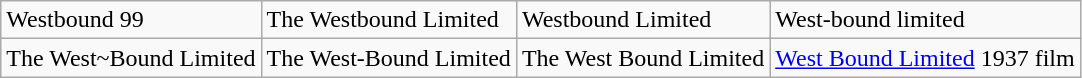<table class="wikitable" style="border:none;">
<tr>
<td>Westbound 99</td>
<td>The Westbound Limited</td>
<td>Westbound Limited</td>
<td>West-bound limited</td>
</tr>
<tr>
<td>The West~Bound Limited</td>
<td>The West-Bound Limited</td>
<td>The West Bound Limited</td>
<td><a href='#'>West Bound Limited</a> 1937 film</td>
</tr>
<tr>
</tr>
</table>
